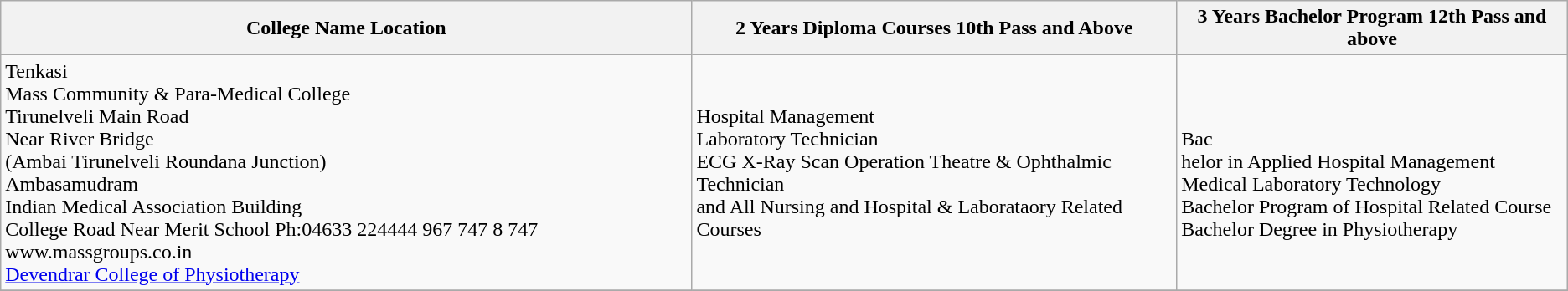<table class="wikitable">
<tr>
<th>College Name Location</th>
<th>2 Years  Diploma Courses  10th Pass and Above</th>
<th>3 Years Bachelor Program 12th Pass and above</th>
</tr>
<tr>
<td>Tenkasi<br>Mass Community & Para-Medical College<br>Tirunelveli Main Road<br>Near River Bridge<br>(Ambai Tirunelveli Roundana Junction)<br>Ambasamudram<br>Indian Medical Association Building<br>College Road 
Near Merit School
Ph:04633 224444
967 747 8 747 
www.massgroups.co.in<br><a href='#'>Devendrar College of Physiotherapy</a></td>
<td>Hospital Management<br>Laboratory Technician<br>ECG X-Ray 
Scan 
Operation Theatre & Ophthalmic Technician<br>and All Nursing and Hospital & Laborataory Related Courses</td>
<td><br>Bac<br>helor in
Applied 
Hospital Management<br>Medical Laboratory Technology<br>Bachelor Program of
Hospital Related Course<br>Bachelor Degree in Physiotherapy</td>
</tr>
<tr>
</tr>
</table>
